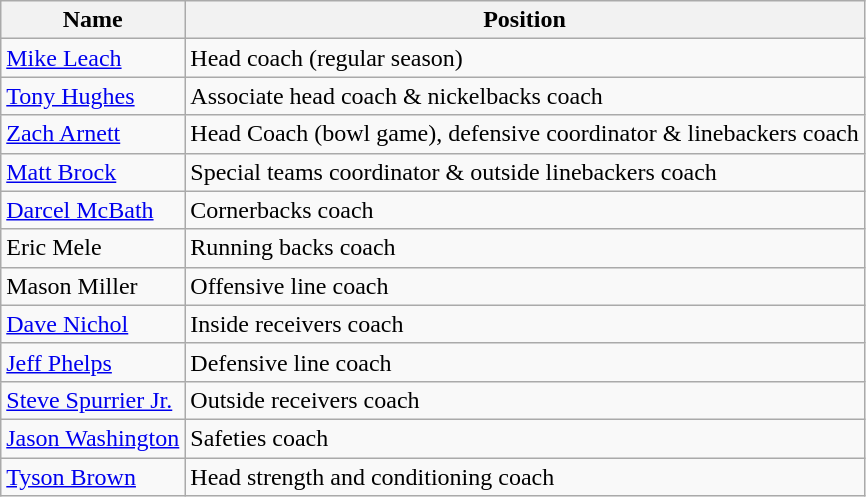<table class="wikitable">
<tr>
<th>Name</th>
<th>Position</th>
</tr>
<tr>
<td><a href='#'>Mike Leach</a></td>
<td>Head coach (regular season)</td>
</tr>
<tr>
<td><a href='#'>Tony Hughes</a></td>
<td>Associate head coach & nickelbacks coach</td>
</tr>
<tr>
<td><a href='#'>Zach Arnett</a></td>
<td>Head Coach (bowl game), defensive coordinator & linebackers coach</td>
</tr>
<tr>
<td><a href='#'>Matt Brock</a></td>
<td>Special teams coordinator & outside linebackers coach</td>
</tr>
<tr>
<td><a href='#'>Darcel McBath</a></td>
<td>Cornerbacks coach</td>
</tr>
<tr>
<td>Eric Mele</td>
<td>Running backs coach</td>
</tr>
<tr>
<td>Mason Miller</td>
<td>Offensive line coach</td>
</tr>
<tr>
<td><a href='#'>Dave Nichol</a></td>
<td>Inside receivers coach</td>
</tr>
<tr>
<td><a href='#'>Jeff Phelps</a></td>
<td>Defensive line coach</td>
</tr>
<tr>
<td><a href='#'>Steve Spurrier Jr.</a></td>
<td>Outside receivers coach</td>
</tr>
<tr>
<td><a href='#'>Jason Washington</a></td>
<td>Safeties coach</td>
</tr>
<tr>
<td><a href='#'>Tyson Brown</a></td>
<td>Head strength and conditioning coach</td>
</tr>
</table>
